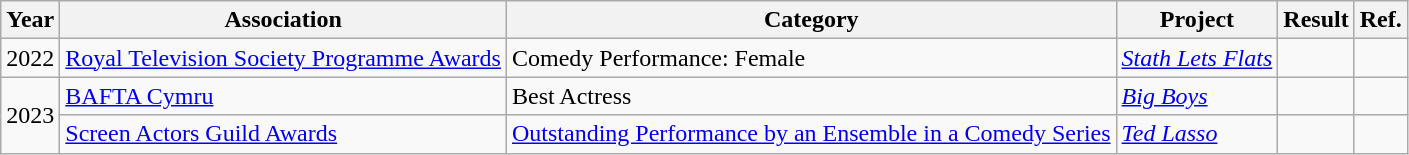<table class="wikitable">
<tr>
<th>Year</th>
<th>Association</th>
<th>Category</th>
<th>Project</th>
<th>Result</th>
<th>Ref.</th>
</tr>
<tr>
<td>2022</td>
<td><a href='#'>Royal Television Society Programme Awards</a></td>
<td>Comedy Performance: Female</td>
<td><em><a href='#'>Stath Lets Flats</a></em></td>
<td></td>
<td align="center"></td>
</tr>
<tr>
<td rowspan="2">2023</td>
<td><a href='#'>BAFTA Cymru</a></td>
<td>Best Actress</td>
<td><em><a href='#'>Big Boys</a></em></td>
<td></td>
<td align="center"></td>
</tr>
<tr>
<td><a href='#'>Screen Actors Guild Awards</a></td>
<td><a href='#'>Outstanding Performance by an Ensemble in a Comedy Series</a></td>
<td><em><a href='#'>Ted Lasso</a></em></td>
<td></td>
<td align="center"></td>
</tr>
</table>
